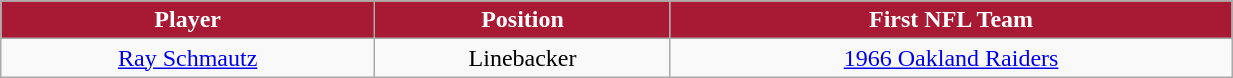<table class="wikitable" width="65%">
<tr>
<th style="background:#A81933;color:#FFFFFF;">Player</th>
<th style="background:#A81933;color:#FFFFFF;">Position</th>
<th style="background:#A81933;color:#FFFFFF;">First NFL Team</th>
</tr>
<tr align="center" bgcolor="">
<td><a href='#'>Ray Schmautz</a></td>
<td>Linebacker</td>
<td><a href='#'>1966 Oakland Raiders</a></td>
</tr>
</table>
